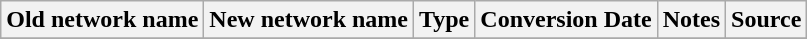<table class="wikitable">
<tr>
<th>Old network name</th>
<th>New network name</th>
<th>Type</th>
<th>Conversion Date</th>
<th>Notes</th>
<th>Source</th>
</tr>
<tr>
</tr>
</table>
